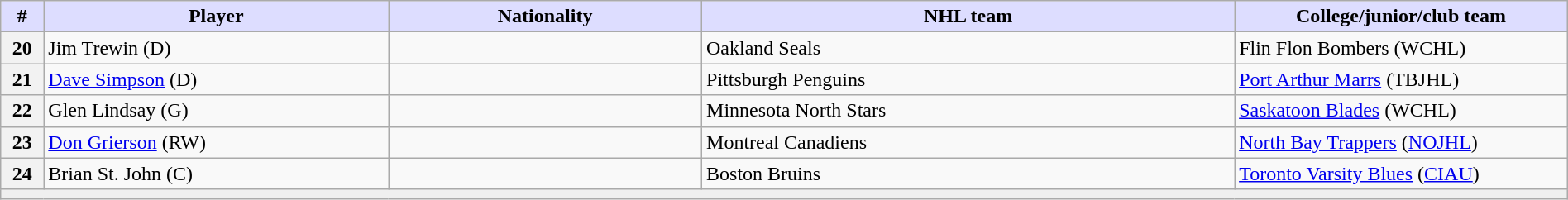<table class="wikitable" style="width: 100%">
<tr>
<th style="background:#ddf; width:2.75%;">#</th>
<th style="background:#ddf; width:22.0%;">Player</th>
<th style="background:#ddf; width:20.0%;">Nationality</th>
<th style="background:#ddf; width:34.0%;">NHL team</th>
<th style="background:#ddf; width:100.0%;">College/junior/club team</th>
</tr>
<tr>
<th>20</th>
<td>Jim Trewin (D)</td>
<td></td>
<td>Oakland Seals</td>
<td>Flin Flon Bombers (WCHL)</td>
</tr>
<tr>
<th>21</th>
<td><a href='#'>Dave Simpson</a> (D)</td>
<td></td>
<td>Pittsburgh Penguins</td>
<td><a href='#'>Port Arthur Marrs</a> (TBJHL)</td>
</tr>
<tr>
<th>22</th>
<td>Glen Lindsay (G)</td>
<td></td>
<td>Minnesota North Stars</td>
<td><a href='#'>Saskatoon Blades</a> (WCHL)</td>
</tr>
<tr>
<th>23</th>
<td><a href='#'>Don Grierson</a> (RW)</td>
<td></td>
<td>Montreal Canadiens</td>
<td><a href='#'>North Bay Trappers</a> (<a href='#'>NOJHL</a>)</td>
</tr>
<tr>
<th>24</th>
<td>Brian St. John (C)</td>
<td></td>
<td>Boston Bruins</td>
<td><a href='#'>Toronto Varsity Blues</a> (<a href='#'>CIAU</a>)</td>
</tr>
<tr>
<td align=center colspan="6" bgcolor="#efefef"></td>
</tr>
</table>
